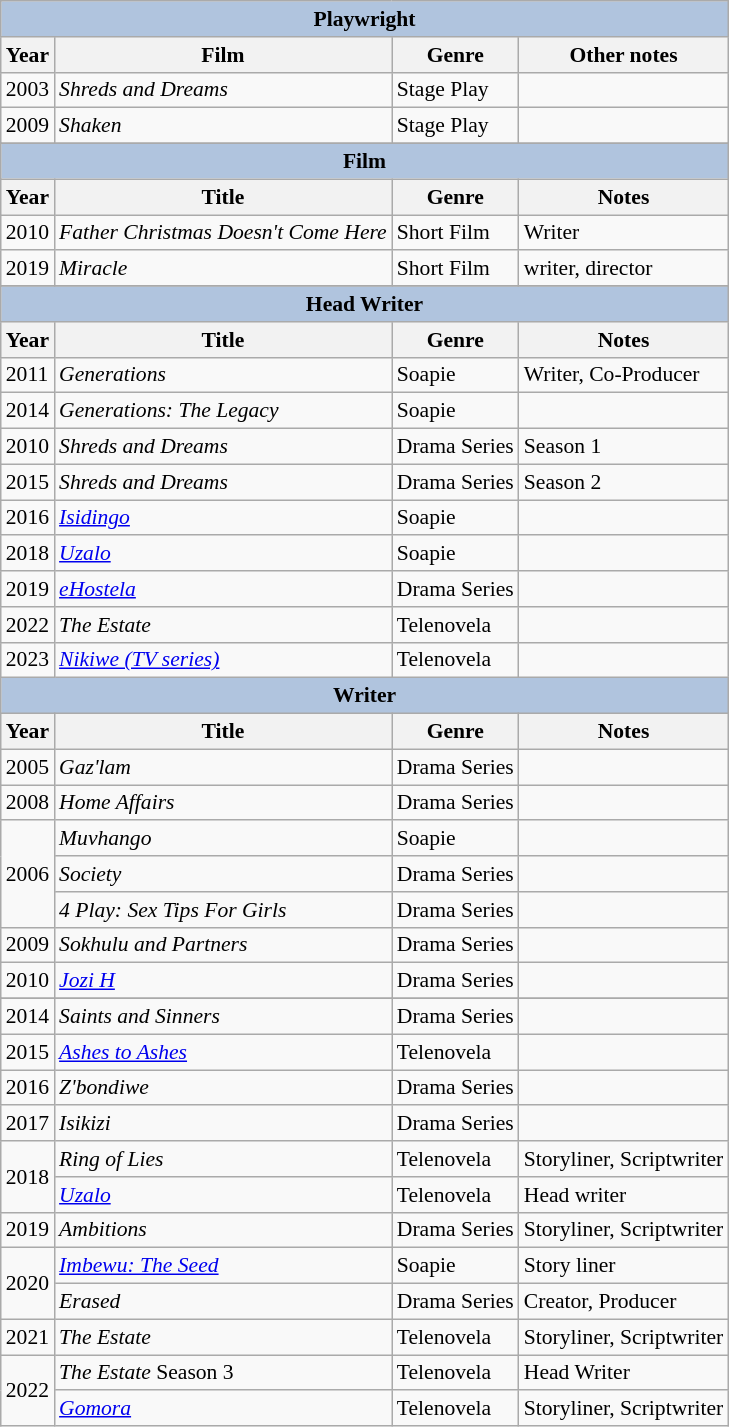<table class="wikitable" style="font-size: 90%;">
<tr>
<th colspan="4" style="background: LightSteelBlue;">Playwright</th>
</tr>
<tr>
<th>Year</th>
<th>Film</th>
<th>Genre</th>
<th>Other notes</th>
</tr>
<tr>
<td>2003</td>
<td><em>Shreds and Dreams</em></td>
<td>Stage Play</td>
<td></td>
</tr>
<tr>
<td>2009</td>
<td><em>Shaken</em></td>
<td>Stage Play</td>
<td></td>
</tr>
<tr>
</tr>
<tr>
<th colspan="4" style="background: LightSteelBlue;">Film</th>
</tr>
<tr>
<th>Year</th>
<th>Title</th>
<th>Genre</th>
<th>Notes</th>
</tr>
<tr>
<td>2010</td>
<td><em>Father Christmas Doesn't Come Here</em></td>
<td>Short Film</td>
<td>Writer</td>
</tr>
<tr>
<td>2019</td>
<td><em>Miracle</em></td>
<td>Short Film</td>
<td>writer, director</td>
</tr>
<tr>
</tr>
<tr>
<th colspan="4" style="background: LightSteelBlue;">Head Writer</th>
</tr>
<tr>
<th>Year</th>
<th>Title</th>
<th>Genre</th>
<th>Notes</th>
</tr>
<tr>
<td>2011</td>
<td><em>Generations</em></td>
<td>Soapie</td>
<td>Writer, Co-Producer</td>
</tr>
<tr>
<td>2014</td>
<td><em>Generations: The Legacy</em></td>
<td>Soapie</td>
<td></td>
</tr>
<tr>
<td>2010</td>
<td><em>Shreds and Dreams</em></td>
<td>Drama Series</td>
<td>Season 1</td>
</tr>
<tr>
<td>2015</td>
<td><em>Shreds and Dreams</em></td>
<td>Drama Series</td>
<td>Season 2</td>
</tr>
<tr>
<td>2016</td>
<td><em><a href='#'>Isidingo</a></em></td>
<td>Soapie</td>
<td></td>
</tr>
<tr>
<td>2018</td>
<td><em><a href='#'>Uzalo</a></em></td>
<td>Soapie</td>
<td></td>
</tr>
<tr>
<td>2019</td>
<td><em><a href='#'>eHostela</a></em></td>
<td>Drama Series</td>
<td></td>
</tr>
<tr>
<td>2022</td>
<td><em>The Estate</em></td>
<td>Telenovela</td>
<td></td>
</tr>
<tr>
<td>2023</td>
<td><em><a href='#'>Nikiwe (TV series)</a></em></td>
<td>Telenovela</td>
</tr>
<tr>
<th colspan="4" style="background: LightSteelBlue;">Writer</th>
</tr>
<tr>
<th>Year</th>
<th>Title</th>
<th>Genre</th>
<th>Notes</th>
</tr>
<tr>
<td>2005</td>
<td><em>Gaz'lam</em></td>
<td>Drama Series</td>
<td></td>
</tr>
<tr>
<td>2008</td>
<td><em>Home Affairs</em></td>
<td>Drama Series</td>
<td></td>
</tr>
<tr>
<td rowspan=3>2006</td>
<td><em>Muvhango</em></td>
<td>Soapie</td>
<td></td>
</tr>
<tr>
<td><em>Society</em></td>
<td>Drama Series</td>
<td></td>
</tr>
<tr>
<td><em>4 Play: Sex Tips For Girls</em></td>
<td>Drama Series</td>
<td></td>
</tr>
<tr>
<td>2009</td>
<td><em>Sokhulu and Partners</em></td>
<td>Drama Series</td>
<td></td>
</tr>
<tr>
<td>2010</td>
<td><em><a href='#'>Jozi H</a></em></td>
<td>Drama Series</td>
<td></td>
</tr>
<tr>
</tr>
<tr>
<td>2014</td>
<td><em>Saints and Sinners</em></td>
<td>Drama Series</td>
<td></td>
</tr>
<tr>
<td>2015</td>
<td><em><a href='#'>Ashes to Ashes</a></em></td>
<td>Telenovela</td>
<td></td>
</tr>
<tr>
<td>2016</td>
<td><em>Z'bondiwe</em></td>
<td>Drama Series</td>
<td></td>
</tr>
<tr>
<td>2017</td>
<td><em>Isikizi</em></td>
<td>Drama Series</td>
<td></td>
</tr>
<tr>
<td rowspan=2>2018</td>
<td><em>Ring of Lies</em></td>
<td>Telenovela</td>
<td>Storyliner, Scriptwriter</td>
</tr>
<tr>
<td><em><a href='#'>Uzalo</a></em></td>
<td>Telenovela</td>
<td>Head writer</td>
</tr>
<tr>
<td>2019</td>
<td><em>Ambitions</em></td>
<td>Drama Series</td>
<td>Storyliner, Scriptwriter</td>
</tr>
<tr>
<td rowspan=2>2020</td>
<td><em><a href='#'>Imbewu: The Seed</a></em></td>
<td>Soapie</td>
<td>Story liner</td>
</tr>
<tr>
<td><em>Erased</em></td>
<td>Drama Series</td>
<td>Creator, Producer</td>
</tr>
<tr>
<td rowspan=1>2021</td>
<td><em>The Estate</em></td>
<td>Telenovela</td>
<td>Storyliner, Scriptwriter</td>
</tr>
<tr>
<td rowspan=2>2022</td>
<td><em>The Estate</em> Season 3</td>
<td>Telenovela</td>
<td>Head Writer</td>
</tr>
<tr>
<td><em><a href='#'>Gomora</a></em></td>
<td>Telenovela</td>
<td>Storyliner, Scriptwriter</td>
</tr>
</table>
